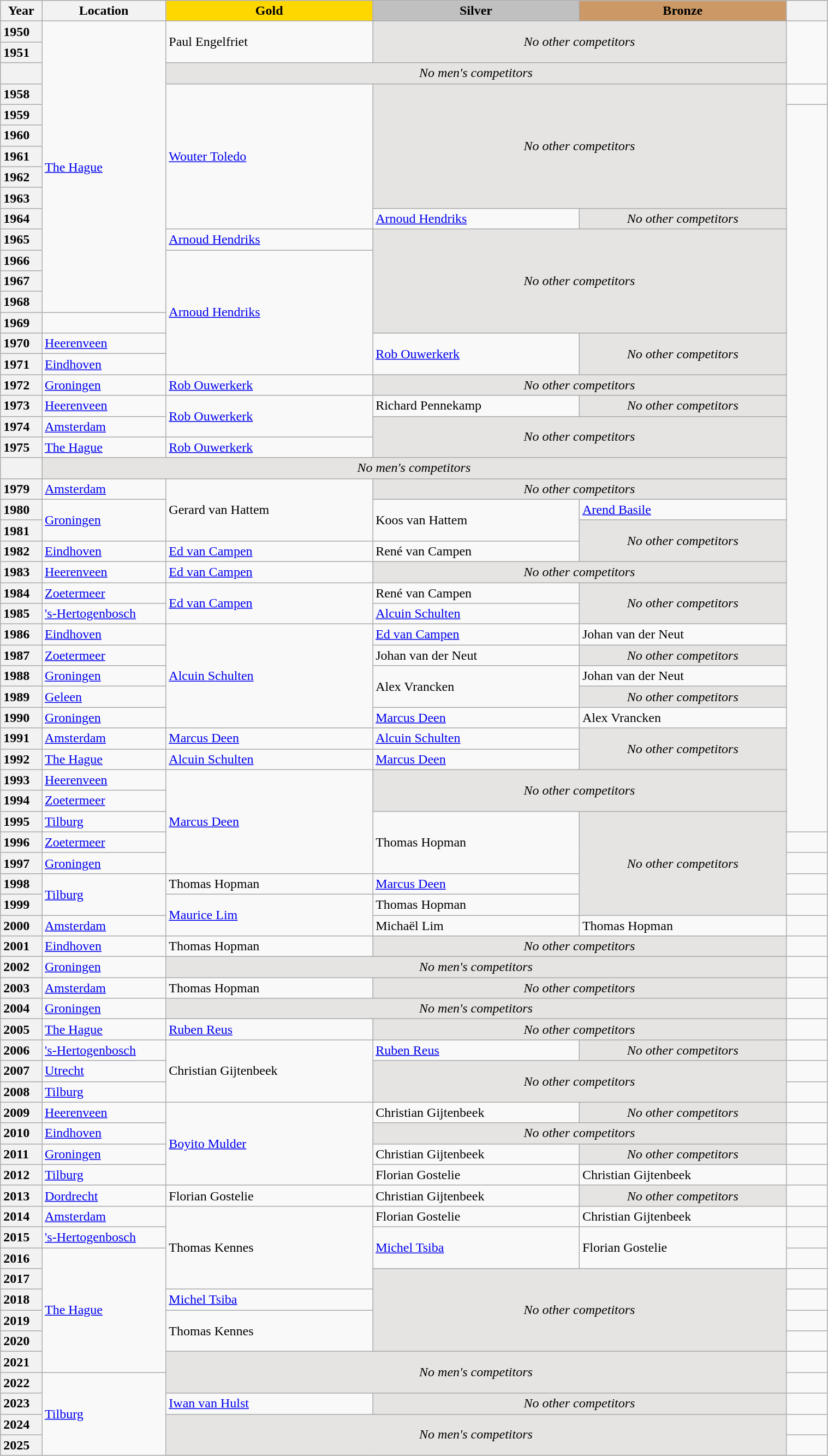<table class="wikitable unsortable" style="text-align:left; width:80%">
<tr>
<th scope="col" style="text-align:center; width:5%">Year</th>
<th scope="col" style="text-align:center; width:15%">Location</th>
<th scope="col" style="text-align:center; width:25%; background:gold">Gold</th>
<th scope="col" style="text-align:center; width:25%; background:silver">Silver</th>
<th scope="col" style="text-align:center; width:25%; background:#c96">Bronze</th>
<th scope="col" style="text-align:center; width:5%"></th>
</tr>
<tr>
<th scope="row" style="text-align:left">1950</th>
<td rowspan="14"><a href='#'>The Hague</a></td>
<td rowspan="2">Paul Engelfriet</td>
<td colspan="2" rowspan="2" bgcolor="e5e4e2" align="center"><em>No other competitors</em></td>
<td rowspan="3"></td>
</tr>
<tr>
<th scope="row" style="text-align:left">1951</th>
</tr>
<tr>
<th scope="row" style="text-align:left"></th>
<td colspan="3" bgcolor="e5e4e2" align="center"><em>No men's competitors</em></td>
</tr>
<tr>
<th scope="row" style="text-align:left">1958</th>
<td rowspan="7"><a href='#'>Wouter Toledo</a></td>
<td colspan="2" rowspan="6" bgcolor="e5e4e2" align="center"><em>No other competitors</em></td>
<td></td>
</tr>
<tr>
<th scope="row" style="text-align:left">1959</th>
<td rowspan="35"></td>
</tr>
<tr>
<th scope="row" style="text-align:left">1960</th>
</tr>
<tr>
<th scope="row" style="text-align:left">1961</th>
</tr>
<tr>
<th scope="row" style="text-align:left">1962</th>
</tr>
<tr>
<th scope="row" style="text-align:left">1963</th>
</tr>
<tr>
<th scope="row" style="text-align:left">1964</th>
<td><a href='#'>Arnoud Hendriks</a></td>
<td bgcolor="e5e4e2" align="center"><em>No other competitors</em></td>
</tr>
<tr>
<th scope="row" style="text-align:left">1965</th>
<td><a href='#'>Arnoud Hendriks</a></td>
<td colspan="2" rowspan="5" bgcolor="e5e4e2" align="center"><em>No other competitors</em></td>
</tr>
<tr>
<th scope="row" style="text-align:left">1966</th>
<td rowspan="6"><a href='#'>Arnoud Hendriks</a></td>
</tr>
<tr>
<th scope="row" style="text-align:left">1967</th>
</tr>
<tr>
<th scope="row" style="text-align:left">1968</th>
</tr>
<tr>
<th scope="row" style="text-align:left">1969</th>
<td></td>
</tr>
<tr>
<th scope="row" style="text-align:left">1970</th>
<td><a href='#'>Heerenveen</a></td>
<td rowspan="2"><a href='#'>Rob Ouwerkerk</a></td>
<td rowspan="2" bgcolor="e5e4e2" align="center"><em>No other competitors</em></td>
</tr>
<tr>
<th scope="row" style="text-align:left">1971</th>
<td><a href='#'>Eindhoven</a></td>
</tr>
<tr>
<th scope="row" style="text-align:left">1972</th>
<td><a href='#'>Groningen</a></td>
<td><a href='#'>Rob Ouwerkerk</a></td>
<td colspan="2" bgcolor="e5e4e2" align="center"><em>No other competitors</em></td>
</tr>
<tr>
<th scope="row" style="text-align:left">1973</th>
<td><a href='#'>Heerenveen</a></td>
<td rowspan="2"><a href='#'>Rob Ouwerkerk</a></td>
<td>Richard Pennekamp</td>
<td bgcolor="e5e4e2" align="center"><em>No other competitors</em></td>
</tr>
<tr>
<th scope="row" style="text-align:left">1974</th>
<td><a href='#'>Amsterdam</a></td>
<td colspan="2" rowspan="2" align="center" bgcolor="e5e4e2"><em>No other competitors</em></td>
</tr>
<tr>
<th scope="row" style="text-align:left">1975</th>
<td><a href='#'>The Hague</a></td>
<td><a href='#'>Rob Ouwerkerk</a></td>
</tr>
<tr>
<th scope="row" style="text-align:left"></th>
<td colspan="4" bgcolor="e5e4e2" align="center"><em>No men's competitors</em></td>
</tr>
<tr>
<th scope="row" style="text-align:left">1979</th>
<td><a href='#'>Amsterdam</a></td>
<td rowspan="3">Gerard van Hattem</td>
<td colspan="2" align="center" bgcolor="e5e4e2"><em>No other competitors</em></td>
</tr>
<tr>
<th scope="row" style="text-align:left">1980</th>
<td rowspan="2"><a href='#'>Groningen</a></td>
<td rowspan="2">Koos van Hattem</td>
<td><a href='#'>Arend Basile</a></td>
</tr>
<tr>
<th scope="row" style="text-align:left">1981</th>
<td rowspan="2" bgcolor="e5e4e2" align="center"><em>No other competitors</em></td>
</tr>
<tr>
<th scope="row" style="text-align:left">1982</th>
<td><a href='#'>Eindhoven</a></td>
<td><a href='#'>Ed van Campen</a></td>
<td>René van Campen</td>
</tr>
<tr>
<th scope="row" style="text-align:left">1983</th>
<td><a href='#'>Heerenveen</a></td>
<td><a href='#'>Ed van Campen</a></td>
<td colspan="2" align="center" bgcolor="e5e4e2"><em>No other competitors</em></td>
</tr>
<tr>
<th scope="row" style="text-align:left">1984</th>
<td><a href='#'>Zoetermeer</a></td>
<td rowspan="2"><a href='#'>Ed van Campen</a></td>
<td>René van Campen</td>
<td rowspan="2" bgcolor="e5e4e2" align="center"><em>No other competitors</em></td>
</tr>
<tr>
<th scope="row" style="text-align:left">1985</th>
<td><a href='#'>'s-Hertogenbosch</a></td>
<td><a href='#'>Alcuin Schulten</a></td>
</tr>
<tr>
<th scope="row" style="text-align:left">1986</th>
<td><a href='#'>Eindhoven</a></td>
<td rowspan="5"><a href='#'>Alcuin Schulten</a></td>
<td><a href='#'>Ed van Campen</a></td>
<td>Johan van der Neut</td>
</tr>
<tr>
<th scope="row" style="text-align:left">1987</th>
<td><a href='#'>Zoetermeer</a></td>
<td>Johan van der Neut</td>
<td bgcolor="e5e4e2" align="center"><em>No other competitors</em></td>
</tr>
<tr>
<th scope="row" style="text-align:left">1988</th>
<td><a href='#'>Groningen</a></td>
<td rowspan="2">Alex Vrancken</td>
<td>Johan van der Neut</td>
</tr>
<tr>
<th scope="row" style="text-align:left">1989</th>
<td><a href='#'>Geleen</a></td>
<td bgcolor="e5e4e2" align="center"><em>No other competitors</em></td>
</tr>
<tr>
<th scope="row" style="text-align:left">1990</th>
<td><a href='#'>Groningen</a></td>
<td><a href='#'>Marcus Deen</a></td>
<td>Alex Vrancken</td>
</tr>
<tr>
<th scope="row" style="text-align:left">1991</th>
<td><a href='#'>Amsterdam</a></td>
<td><a href='#'>Marcus Deen</a></td>
<td><a href='#'>Alcuin Schulten</a></td>
<td rowspan="2" bgcolor="e5e4e2" align="center"><em>No other competitors</em></td>
</tr>
<tr>
<th scope="row" style="text-align:left">1992</th>
<td><a href='#'>The Hague</a></td>
<td><a href='#'>Alcuin Schulten</a></td>
<td><a href='#'>Marcus Deen</a></td>
</tr>
<tr>
<th scope="row" style="text-align:left">1993</th>
<td><a href='#'>Heerenveen</a></td>
<td rowspan="5"><a href='#'>Marcus Deen</a></td>
<td colspan="2" rowspan="2" bgcolor="e5e4e2" align="center"><em>No other competitors</em></td>
</tr>
<tr>
<th scope="row" style="text-align:left">1994</th>
<td><a href='#'>Zoetermeer</a></td>
</tr>
<tr>
<th scope="row" style="text-align:left">1995</th>
<td><a href='#'>Tilburg</a></td>
<td rowspan="3">Thomas Hopman</td>
<td rowspan="5" align="center" bgcolor="e5e4e2"><em>No other competitors</em></td>
</tr>
<tr>
<th scope="row" style="text-align:left">1996</th>
<td><a href='#'>Zoetermeer</a></td>
<td></td>
</tr>
<tr>
<th scope="row" style="text-align:left">1997</th>
<td><a href='#'>Groningen</a></td>
<td></td>
</tr>
<tr>
<th scope="row" style="text-align:left">1998</th>
<td rowspan="2"><a href='#'>Tilburg</a></td>
<td>Thomas Hopman</td>
<td><a href='#'>Marcus Deen</a></td>
<td></td>
</tr>
<tr>
<th scope="row" style="text-align:left">1999</th>
<td rowspan="2"><a href='#'>Maurice Lim</a></td>
<td>Thomas Hopman</td>
<td></td>
</tr>
<tr>
<th scope="row" style="text-align:left">2000</th>
<td><a href='#'>Amsterdam</a></td>
<td>Michaël Lim</td>
<td>Thomas Hopman</td>
<td></td>
</tr>
<tr>
<th scope="row" style="text-align:left">2001</th>
<td><a href='#'>Eindhoven</a></td>
<td>Thomas Hopman</td>
<td colspan="2" align="center" bgcolor="e5e4e2"><em>No other competitors</em></td>
<td></td>
</tr>
<tr>
<th scope="row" style="text-align:left">2002</th>
<td><a href='#'>Groningen</a></td>
<td colspan="3" align="center" bgcolor="e5e4e2"><em>No men's competitors</em></td>
<td></td>
</tr>
<tr>
<th scope="row" style="text-align:left">2003</th>
<td><a href='#'>Amsterdam</a></td>
<td>Thomas Hopman</td>
<td colspan="2" align="center" bgcolor="e5e4e2"><em>No other competitors</em></td>
<td></td>
</tr>
<tr>
<th scope="row" style="text-align:left">2004</th>
<td><a href='#'>Groningen</a></td>
<td colspan="3" align="center" bgcolor="e5e4e2"><em>No men's competitors</em></td>
<td></td>
</tr>
<tr>
<th scope="row" style="text-align:left">2005</th>
<td><a href='#'>The Hague</a></td>
<td><a href='#'>Ruben Reus</a></td>
<td colspan="2" align="center" bgcolor="e5e4e2"><em>No other competitors</em></td>
<td></td>
</tr>
<tr>
<th scope="row" style="text-align:left">2006</th>
<td><a href='#'>'s-Hertogenbosch</a></td>
<td rowspan="3">Christian Gijtenbeek</td>
<td><a href='#'>Ruben Reus</a></td>
<td align="center" bgcolor="e5e4e2"><em>No other competitors</em></td>
<td></td>
</tr>
<tr>
<th scope="row" style="text-align:left">2007</th>
<td><a href='#'>Utrecht</a></td>
<td colspan="2" rowspan="2" align="center" bgcolor="e5e4e2"><em>No other competitors</em></td>
<td></td>
</tr>
<tr>
<th scope="row" style="text-align:left">2008</th>
<td><a href='#'>Tilburg</a></td>
<td></td>
</tr>
<tr>
<th scope="row" style="text-align:left">2009</th>
<td><a href='#'>Heerenveen</a></td>
<td rowspan="4"><a href='#'>Boyito Mulder</a></td>
<td>Christian Gijtenbeek</td>
<td align="center" bgcolor="e5e4e2"><em>No other competitors</em></td>
<td></td>
</tr>
<tr>
<th scope="row" style="text-align:left">2010</th>
<td><a href='#'>Eindhoven</a></td>
<td colspan="2" align="center" bgcolor="e5e4e2"><em>No other competitors</em></td>
<td></td>
</tr>
<tr>
<th scope="row" style="text-align:left">2011</th>
<td><a href='#'>Groningen</a></td>
<td>Christian Gijtenbeek</td>
<td align="center" bgcolor="e5e4e2"><em>No other competitors</em></td>
<td></td>
</tr>
<tr>
<th scope="row" style="text-align:left">2012</th>
<td><a href='#'>Tilburg</a></td>
<td>Florian Gostelie</td>
<td>Christian Gijtenbeek</td>
<td></td>
</tr>
<tr>
<th scope="row" style="text-align:left">2013</th>
<td><a href='#'>Dordrecht</a></td>
<td>Florian Gostelie</td>
<td>Christian Gijtenbeek</td>
<td align="center" bgcolor="e5e4e2"><em>No other competitors</em></td>
<td></td>
</tr>
<tr>
<th scope="row" style="text-align:left">2014</th>
<td><a href='#'>Amsterdam</a></td>
<td rowspan="4">Thomas Kennes</td>
<td>Florian Gostelie</td>
<td>Christian Gijtenbeek</td>
<td></td>
</tr>
<tr>
<th scope="row" style="text-align:left">2015</th>
<td><a href='#'>'s-Hertogenbosch</a></td>
<td rowspan="2"><a href='#'>Michel Tsiba</a></td>
<td rowspan="2">Florian Gostelie</td>
<td></td>
</tr>
<tr>
<th scope="row" style="text-align:left">2016</th>
<td rowspan="6"><a href='#'>The Hague</a></td>
<td></td>
</tr>
<tr>
<th scope="row" style="text-align:left">2017</th>
<td colspan="2" rowspan="4" align="center" bgcolor="e5e4e2"><em>No other competitors</em></td>
<td></td>
</tr>
<tr>
<th scope="row" style="text-align:left">2018</th>
<td><a href='#'>Michel Tsiba</a></td>
<td></td>
</tr>
<tr>
<th scope="row" style="text-align:left">2019</th>
<td rowspan="2">Thomas Kennes</td>
<td></td>
</tr>
<tr>
<th scope="row" style="text-align:left">2020</th>
<td></td>
</tr>
<tr>
<th scope="row" style="text-align:left">2021</th>
<td colspan="3" rowspan="2" align="center" bgcolor="e5e4e2"><em>No men's competitors</em></td>
<td></td>
</tr>
<tr>
<th scope="row" style="text-align:left">2022</th>
<td rowspan="4"><a href='#'>Tilburg</a></td>
<td></td>
</tr>
<tr>
<th scope="row" style="text-align:left">2023</th>
<td><a href='#'>Iwan van Hulst</a></td>
<td colspan="2" align="center" bgcolor="e5e4e2"><em>No other competitors</em></td>
<td></td>
</tr>
<tr>
<th scope="row" style="text-align:left">2024</th>
<td colspan="3" rowspan="2" align="center" bgcolor="e5e4e2"><em>No men's competitors</em></td>
<td></td>
</tr>
<tr>
<th scope="row" style="text-align:left">2025</th>
<td></td>
</tr>
</table>
